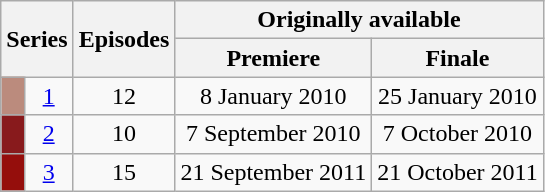<table class="wikitable">
<tr>
<th colspan="2" rowspan="2">Series</th>
<th rowspan="2">Episodes</th>
<th colspan="2">Originally available</th>
</tr>
<tr>
<th>Premiere</th>
<th>Finale</th>
</tr>
<tr>
<td bgcolor="#BB8B7D" height="10px"></td>
<td align="center"><a href='#'>1</a></td>
<td align="center">12</td>
<td align="center">8 January 2010</td>
<td align="center">25 January 2010</td>
</tr>
<tr>
<td bgcolor="#881A1C" height="10px"></td>
<td align="center"><a href='#'>2</a></td>
<td align="center">10</td>
<td align="center">7 September 2010</td>
<td align="center">7 October 2010</td>
</tr>
<tr>
<td bgcolor="#950E0C" height="10px"></td>
<td align="center"><a href='#'>3</a></td>
<td align="center">15</td>
<td align="center">21 September 2011</td>
<td align="center">21 October 2011</td>
</tr>
</table>
